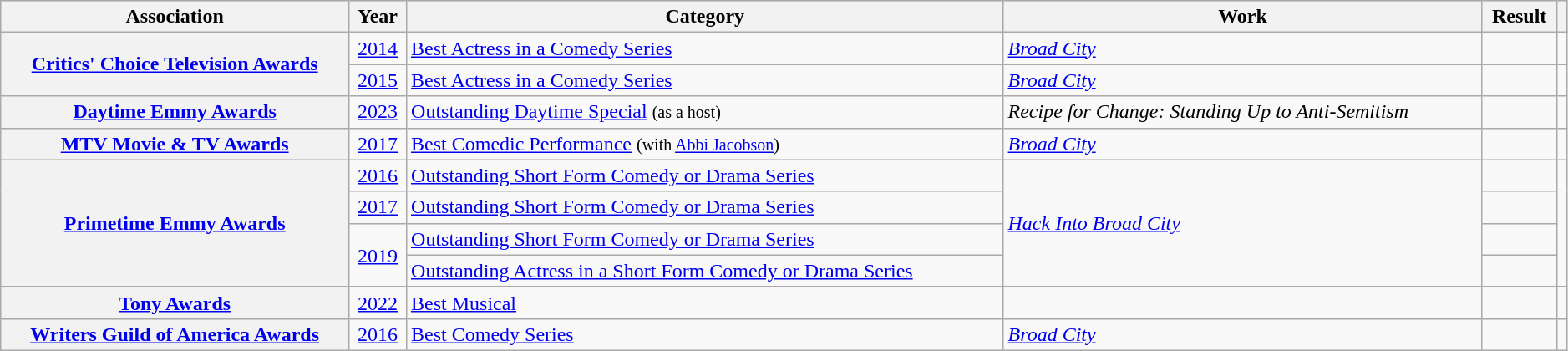<table class="wikitable sortable plainrowheaders" style="width: 99%;">
<tr style="background:#ccc; text-align:center;">
<th scope="col">Association</th>
<th scope="col">Year</th>
<th scope="col">Category</th>
<th scope="col">Work</th>
<th scope="col">Result</th>
<th scope="col" class="unsortable"></th>
</tr>
<tr>
<th scope="row" rowspan="2"><a href='#'>Critics' Choice Television Awards</a></th>
<td style="text-align:center;"><a href='#'>2014</a></td>
<td><a href='#'>Best Actress in a Comedy Series</a></td>
<td><em><a href='#'>Broad City</a></em></td>
<td></td>
<td style="text-align:center;"></td>
</tr>
<tr>
<td style="text-align:center;"><a href='#'>2015</a></td>
<td><a href='#'>Best Actress in a Comedy Series</a></td>
<td><em><a href='#'>Broad City</a></em></td>
<td></td>
<td style="text-align:center;"></td>
</tr>
<tr>
<th scope="row"><a href='#'>Daytime Emmy Awards</a></th>
<td style="text-align:center;"><a href='#'>2023</a></td>
<td><a href='#'>Outstanding Daytime Special</a> <small>(as a host)</small></td>
<td><em>Recipe for Change: Standing Up to Anti-Semitism</em></td>
<td></td>
<td style="text-align:center;"></td>
</tr>
<tr>
<th scope="row"><a href='#'>MTV Movie & TV Awards</a></th>
<td style="text-align:center;"><a href='#'>2017</a></td>
<td><a href='#'>Best Comedic Performance</a> <small>(with <a href='#'>Abbi Jacobson</a>)</small></td>
<td><em><a href='#'>Broad City</a></em></td>
<td></td>
<td style="text-align:center;"></td>
</tr>
<tr>
<th scope="row" rowspan="4"><a href='#'>Primetime Emmy Awards</a></th>
<td style="text-align:center;"><a href='#'>2016</a></td>
<td><a href='#'>Outstanding Short Form Comedy or Drama Series</a></td>
<td rowspan=4><em><a href='#'>Hack Into Broad City</a></em></td>
<td></td>
<td style="text-align:center;" rowspan="4"></td>
</tr>
<tr>
<td style="text-align:center;"><a href='#'>2017</a></td>
<td><a href='#'>Outstanding Short Form Comedy or Drama Series</a></td>
<td></td>
</tr>
<tr>
<td style="text-align:center;" rowspan="2"><a href='#'>2019</a></td>
<td><a href='#'>Outstanding Short Form Comedy or Drama Series</a></td>
<td></td>
</tr>
<tr>
<td><a href='#'>Outstanding Actress in a Short Form Comedy or Drama Series</a></td>
<td></td>
</tr>
<tr>
<th scope="row"><a href='#'>Tony Awards</a></th>
<td style="text-align:center;"><a href='#'>2022</a></td>
<td><a href='#'>Best Musical</a></td>
<td></td>
<td></td>
<td style="text-align:center;"></td>
</tr>
<tr>
<th scope="row"><a href='#'>Writers Guild of America Awards</a></th>
<td style="text-align:center;"><a href='#'>2016</a></td>
<td><a href='#'>Best Comedy Series</a></td>
<td><em><a href='#'>Broad City</a></em></td>
<td></td>
<td style="text-align:center;"></td>
</tr>
</table>
